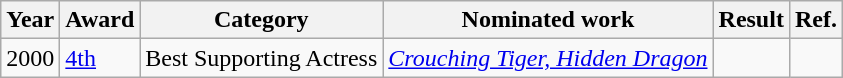<table class="wikitable">
<tr>
<th>Year</th>
<th>Award</th>
<th>Category</th>
<th>Nominated work</th>
<th>Result</th>
<th>Ref.</th>
</tr>
<tr>
<td>2000</td>
<td><a href='#'>4th</a></td>
<td>Best Supporting Actress</td>
<td><em><a href='#'>Crouching Tiger, Hidden Dragon</a></em></td>
<td></td>
<td></td>
</tr>
</table>
